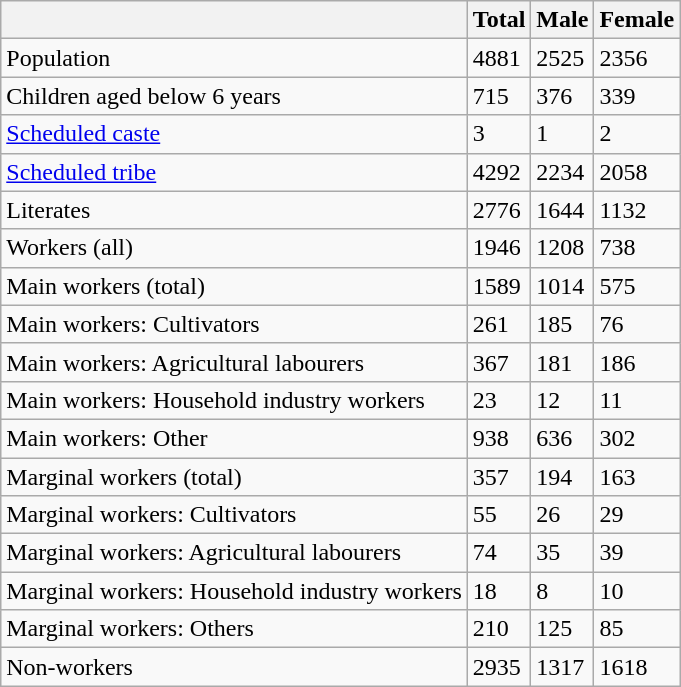<table class="wikitable sortable">
<tr>
<th></th>
<th>Total</th>
<th>Male</th>
<th>Female</th>
</tr>
<tr>
<td>Population</td>
<td>4881</td>
<td>2525</td>
<td>2356</td>
</tr>
<tr>
<td>Children aged below 6 years</td>
<td>715</td>
<td>376</td>
<td>339</td>
</tr>
<tr>
<td><a href='#'>Scheduled caste</a></td>
<td>3</td>
<td>1</td>
<td>2</td>
</tr>
<tr>
<td><a href='#'>Scheduled tribe</a></td>
<td>4292</td>
<td>2234</td>
<td>2058</td>
</tr>
<tr>
<td>Literates</td>
<td>2776</td>
<td>1644</td>
<td>1132</td>
</tr>
<tr>
<td>Workers (all)</td>
<td>1946</td>
<td>1208</td>
<td>738</td>
</tr>
<tr>
<td>Main workers (total)</td>
<td>1589</td>
<td>1014</td>
<td>575</td>
</tr>
<tr>
<td>Main workers: Cultivators</td>
<td>261</td>
<td>185</td>
<td>76</td>
</tr>
<tr>
<td>Main workers: Agricultural labourers</td>
<td>367</td>
<td>181</td>
<td>186</td>
</tr>
<tr>
<td>Main workers: Household industry workers</td>
<td>23</td>
<td>12</td>
<td>11</td>
</tr>
<tr>
<td>Main workers: Other</td>
<td>938</td>
<td>636</td>
<td>302</td>
</tr>
<tr>
<td>Marginal workers (total)</td>
<td>357</td>
<td>194</td>
<td>163</td>
</tr>
<tr>
<td>Marginal workers: Cultivators</td>
<td>55</td>
<td>26</td>
<td>29</td>
</tr>
<tr>
<td>Marginal workers: Agricultural labourers</td>
<td>74</td>
<td>35</td>
<td>39</td>
</tr>
<tr>
<td>Marginal workers: Household industry workers</td>
<td>18</td>
<td>8</td>
<td>10</td>
</tr>
<tr>
<td>Marginal workers: Others</td>
<td>210</td>
<td>125</td>
<td>85</td>
</tr>
<tr>
<td>Non-workers</td>
<td>2935</td>
<td>1317</td>
<td>1618</td>
</tr>
</table>
